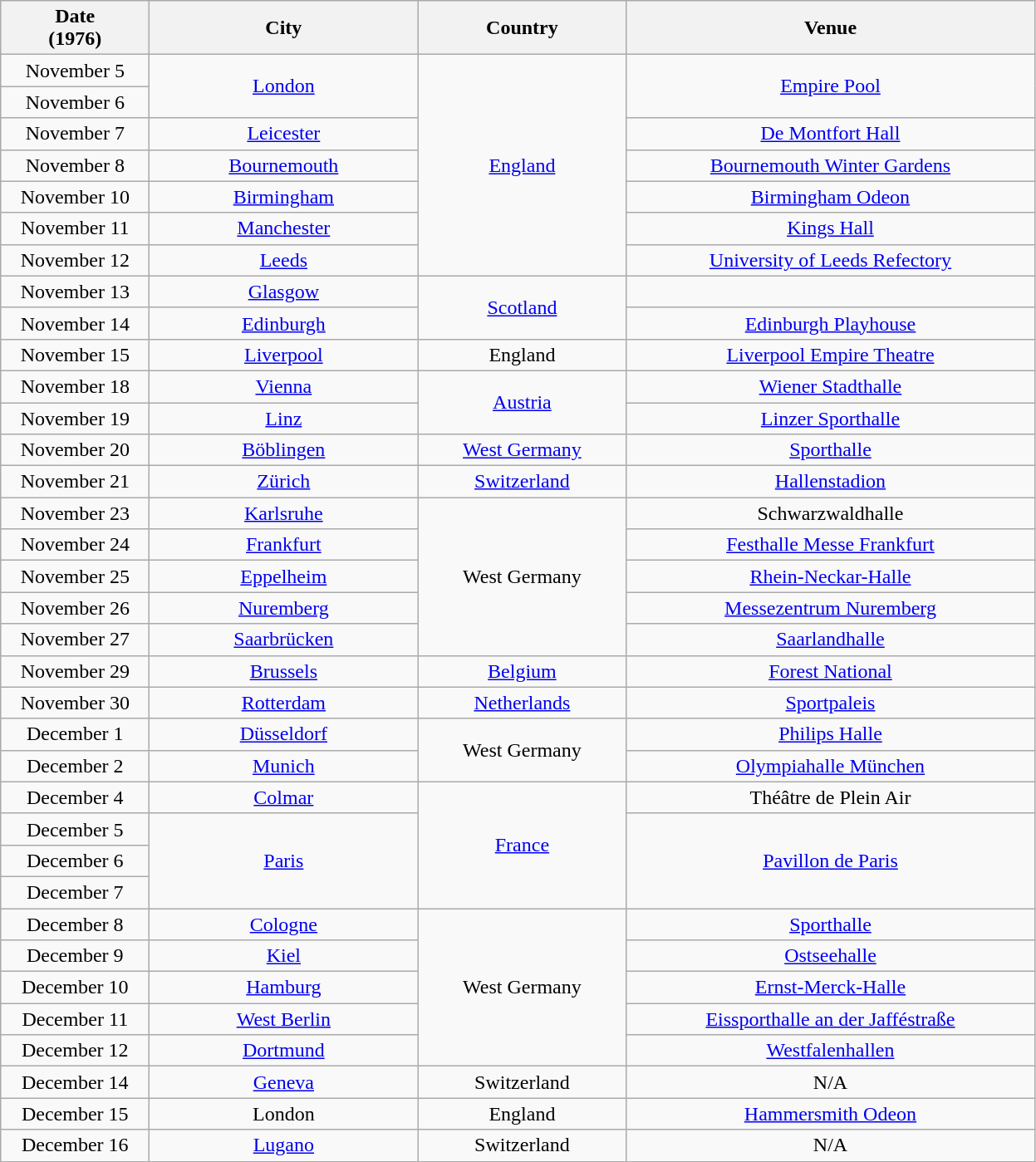<table class="wikitable sortable plainrowheaders" style="text-align:center;">
<tr>
<th scope="col" style="width:7em;">Date<br>(1976)</th>
<th scope="col" style="width:13em;">City</th>
<th scope="col" style="width:10em;">Country</th>
<th scope="col" style="width:20em;">Venue</th>
</tr>
<tr>
<td>November 5</td>
<td rowspan="2"><a href='#'>London</a></td>
<td rowspan="7"><a href='#'>England</a></td>
<td rowspan="2"><a href='#'>Empire Pool</a></td>
</tr>
<tr>
<td>November 6</td>
</tr>
<tr>
<td>November 7</td>
<td><a href='#'>Leicester</a></td>
<td><a href='#'>De Montfort Hall</a></td>
</tr>
<tr>
<td>November 8</td>
<td><a href='#'>Bournemouth</a></td>
<td><a href='#'>Bournemouth Winter Gardens</a></td>
</tr>
<tr>
<td>November 10</td>
<td><a href='#'>Birmingham</a></td>
<td><a href='#'>Birmingham Odeon</a></td>
</tr>
<tr>
<td>November 11</td>
<td><a href='#'>Manchester</a></td>
<td><a href='#'>Kings Hall</a></td>
</tr>
<tr>
<td>November 12</td>
<td><a href='#'>Leeds</a></td>
<td><a href='#'>University of Leeds Refectory</a></td>
</tr>
<tr>
<td>November 13</td>
<td><a href='#'>Glasgow</a></td>
<td rowspan="2"><a href='#'>Scotland</a></td>
<td></td>
</tr>
<tr>
<td>November 14</td>
<td><a href='#'>Edinburgh</a></td>
<td><a href='#'>Edinburgh Playhouse</a></td>
</tr>
<tr>
<td>November 15</td>
<td><a href='#'>Liverpool</a></td>
<td>England</td>
<td><a href='#'>Liverpool Empire Theatre</a></td>
</tr>
<tr>
<td>November 18</td>
<td><a href='#'>Vienna</a></td>
<td rowspan="2"><a href='#'>Austria</a></td>
<td><a href='#'>Wiener Stadthalle</a></td>
</tr>
<tr>
<td>November 19</td>
<td><a href='#'>Linz</a></td>
<td><a href='#'>Linzer Sporthalle</a></td>
</tr>
<tr>
<td>November 20</td>
<td><a href='#'>Böblingen</a></td>
<td><a href='#'>West Germany</a></td>
<td><a href='#'>Sporthalle</a></td>
</tr>
<tr>
<td>November 21</td>
<td><a href='#'>Zürich</a></td>
<td><a href='#'>Switzerland</a></td>
<td><a href='#'>Hallenstadion</a></td>
</tr>
<tr>
<td>November 23</td>
<td><a href='#'>Karlsruhe</a></td>
<td rowspan="5">West Germany</td>
<td>Schwarzwaldhalle</td>
</tr>
<tr>
<td>November 24</td>
<td><a href='#'>Frankfurt</a></td>
<td><a href='#'>Festhalle Messe Frankfurt</a></td>
</tr>
<tr>
<td>November 25</td>
<td><a href='#'>Eppelheim</a></td>
<td><a href='#'>Rhein-Neckar-Halle</a></td>
</tr>
<tr>
<td>November 26</td>
<td><a href='#'>Nuremberg</a></td>
<td><a href='#'>Messezentrum Nuremberg</a></td>
</tr>
<tr>
<td>November 27</td>
<td><a href='#'>Saarbrücken</a></td>
<td><a href='#'>Saarlandhalle</a></td>
</tr>
<tr>
<td>November 29</td>
<td><a href='#'>Brussels</a></td>
<td><a href='#'>Belgium</a></td>
<td><a href='#'>Forest National</a></td>
</tr>
<tr>
<td>November 30</td>
<td><a href='#'>Rotterdam</a></td>
<td><a href='#'>Netherlands</a></td>
<td><a href='#'>Sportpaleis</a></td>
</tr>
<tr>
<td>December 1</td>
<td><a href='#'>Düsseldorf</a></td>
<td rowspan="2">West Germany</td>
<td><a href='#'>Philips Halle</a></td>
</tr>
<tr>
<td>December 2</td>
<td><a href='#'>Munich</a></td>
<td><a href='#'>Olympiahalle München</a></td>
</tr>
<tr>
<td>December 4</td>
<td><a href='#'>Colmar</a></td>
<td rowspan="4"><a href='#'>France</a></td>
<td>Théâtre de Plein Air</td>
</tr>
<tr>
<td>December 5</td>
<td rowspan="3"><a href='#'>Paris</a></td>
<td rowspan="3"><a href='#'>Pavillon de Paris</a></td>
</tr>
<tr>
<td>December 6</td>
</tr>
<tr>
<td>December 7</td>
</tr>
<tr>
<td>December 8</td>
<td><a href='#'>Cologne</a></td>
<td rowspan="5">West Germany</td>
<td><a href='#'>Sporthalle</a></td>
</tr>
<tr>
<td>December 9</td>
<td><a href='#'>Kiel</a></td>
<td><a href='#'>Ostseehalle</a></td>
</tr>
<tr>
<td>December 10</td>
<td><a href='#'>Hamburg</a></td>
<td><a href='#'>Ernst-Merck-Halle</a></td>
</tr>
<tr>
<td>December 11</td>
<td><a href='#'>West Berlin</a></td>
<td><a href='#'>Eissporthalle an der Jafféstraße</a></td>
</tr>
<tr>
<td>December 12</td>
<td><a href='#'>Dortmund</a></td>
<td><a href='#'>Westfalenhallen</a></td>
</tr>
<tr>
<td>December 14</td>
<td><a href='#'>Geneva</a></td>
<td>Switzerland</td>
<td>N/A</td>
</tr>
<tr>
<td>December 15</td>
<td>London</td>
<td>England</td>
<td><a href='#'>Hammersmith Odeon</a></td>
</tr>
<tr>
<td>December 16</td>
<td><a href='#'>Lugano</a></td>
<td>Switzerland</td>
<td>N/A</td>
</tr>
</table>
